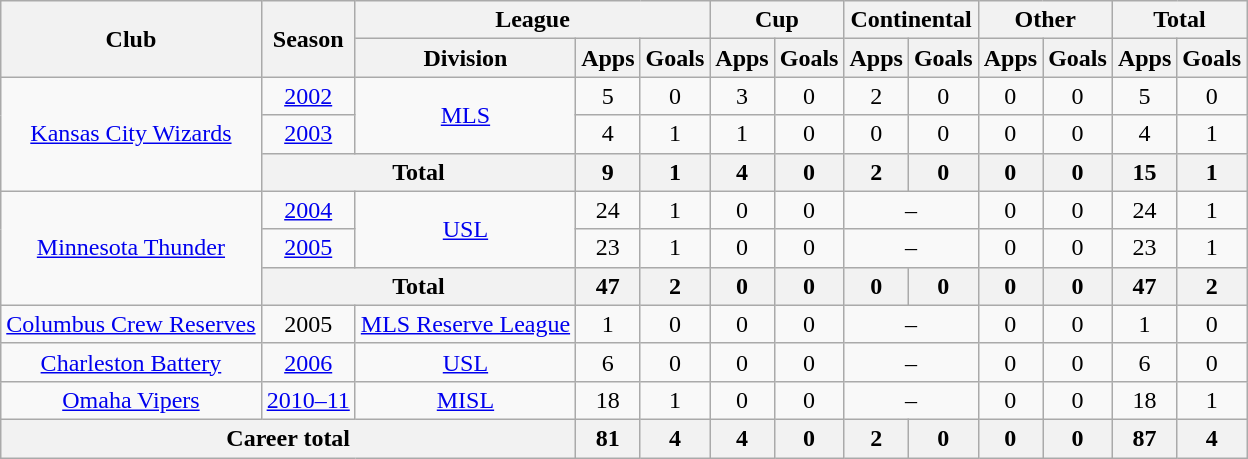<table class="wikitable" style="text-align: center">
<tr>
<th rowspan="2">Club</th>
<th rowspan="2">Season</th>
<th colspan="3">League</th>
<th colspan="2">Cup</th>
<th colspan="2">Continental</th>
<th colspan="2">Other</th>
<th colspan="2">Total</th>
</tr>
<tr>
<th>Division</th>
<th>Apps</th>
<th>Goals</th>
<th>Apps</th>
<th>Goals</th>
<th>Apps</th>
<th>Goals</th>
<th>Apps</th>
<th>Goals</th>
<th>Apps</th>
<th>Goals</th>
</tr>
<tr>
<td rowspan="3"><a href='#'>Kansas City Wizards</a></td>
<td><a href='#'>2002</a></td>
<td rowspan="2"><a href='#'>MLS</a></td>
<td>5</td>
<td>0</td>
<td>3</td>
<td>0</td>
<td>2</td>
<td>0</td>
<td>0</td>
<td>0</td>
<td>5</td>
<td>0</td>
</tr>
<tr>
<td><a href='#'>2003</a></td>
<td>4</td>
<td>1</td>
<td>1</td>
<td>0</td>
<td>0</td>
<td>0</td>
<td>0</td>
<td>0</td>
<td>4</td>
<td>1</td>
</tr>
<tr>
<th colspan="2"><strong>Total</strong></th>
<th>9</th>
<th>1</th>
<th>4</th>
<th>0</th>
<th>2</th>
<th>0</th>
<th>0</th>
<th>0</th>
<th>15</th>
<th>1</th>
</tr>
<tr>
<td rowspan="3"><a href='#'>Minnesota Thunder</a></td>
<td><a href='#'>2004</a></td>
<td rowspan="2"><a href='#'>USL</a></td>
<td>24</td>
<td>1</td>
<td>0</td>
<td>0</td>
<td colspan="2">–</td>
<td>0</td>
<td>0</td>
<td>24</td>
<td>1</td>
</tr>
<tr>
<td><a href='#'>2005</a></td>
<td>23</td>
<td>1</td>
<td>0</td>
<td>0</td>
<td colspan="2">–</td>
<td>0</td>
<td>0</td>
<td>23</td>
<td>1</td>
</tr>
<tr>
<th colspan="2"><strong>Total</strong></th>
<th>47</th>
<th>2</th>
<th>0</th>
<th>0</th>
<th>0</th>
<th>0</th>
<th>0</th>
<th>0</th>
<th>47</th>
<th>2</th>
</tr>
<tr>
<td><a href='#'>Columbus Crew Reserves</a></td>
<td>2005</td>
<td><a href='#'>MLS Reserve League</a></td>
<td>1</td>
<td>0</td>
<td>0</td>
<td>0</td>
<td colspan="2">–</td>
<td>0</td>
<td>0</td>
<td>1</td>
<td>0</td>
</tr>
<tr>
<td><a href='#'>Charleston Battery</a></td>
<td><a href='#'>2006</a></td>
<td><a href='#'>USL</a></td>
<td>6</td>
<td>0</td>
<td>0</td>
<td>0</td>
<td colspan="2">–</td>
<td>0</td>
<td>0</td>
<td>6</td>
<td>0</td>
</tr>
<tr>
<td><a href='#'>Omaha Vipers</a></td>
<td><a href='#'>2010–11</a></td>
<td><a href='#'>MISL</a></td>
<td>18</td>
<td>1</td>
<td>0</td>
<td>0</td>
<td colspan="2">–</td>
<td>0</td>
<td>0</td>
<td>18</td>
<td>1</td>
</tr>
<tr>
<th colspan="3"><strong>Career total</strong></th>
<th>81</th>
<th>4</th>
<th>4</th>
<th>0</th>
<th>2</th>
<th>0</th>
<th>0</th>
<th>0</th>
<th>87</th>
<th>4</th>
</tr>
</table>
